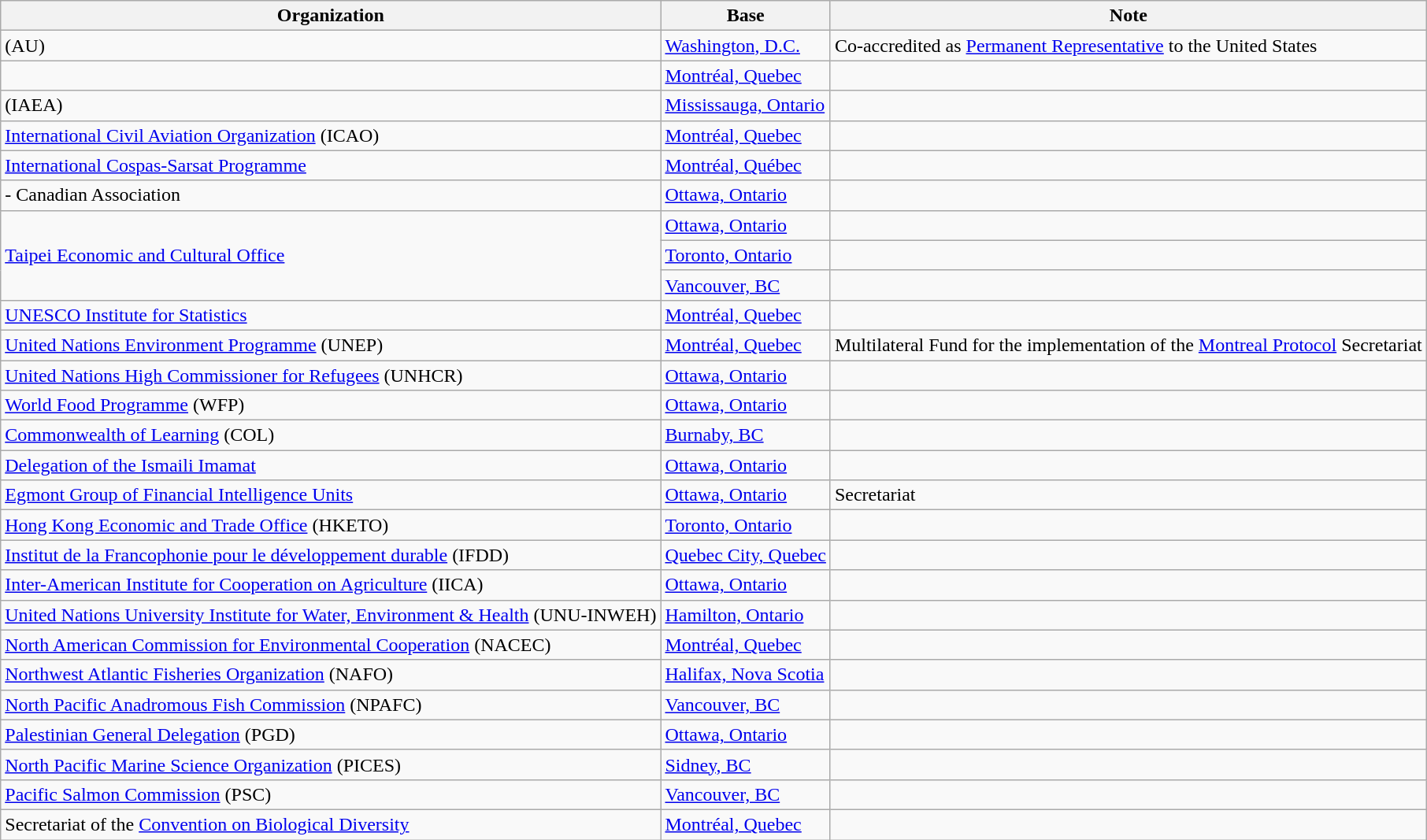<table class="wikitable">
<tr>
<th>Organization</th>
<th>Base</th>
<th>Note</th>
</tr>
<tr>
<td> (AU)</td>
<td><a href='#'>Washington, D.C.</a></td>
<td>Co-accredited as <a href='#'>Permanent Representative</a> to the United States</td>
</tr>
<tr>
<td></td>
<td><a href='#'>Montréal, Quebec</a></td>
<td></td>
</tr>
<tr>
<td> (IAEA)</td>
<td><a href='#'>Mississauga, Ontario</a></td>
<td></td>
</tr>
<tr>
<td> <a href='#'>International Civil Aviation Organization</a> (ICAO)</td>
<td><a href='#'>Montréal, Quebec</a></td>
<td></td>
</tr>
<tr>
<td><a href='#'>International Cospas-Sarsat Programme</a></td>
<td><a href='#'>Montréal, Québec</a></td>
<td></td>
</tr>
<tr>
<td> - Canadian Association</td>
<td><a href='#'>Ottawa, Ontario</a></td>
<td></td>
</tr>
<tr>
<td rowspan="3"> <a href='#'>Taipei Economic and Cultural Office</a></td>
<td><a href='#'>Ottawa, Ontario</a></td>
<td></td>
</tr>
<tr>
<td><a href='#'>Toronto, Ontario</a></td>
<td></td>
</tr>
<tr>
<td><a href='#'>Vancouver, BC</a></td>
<td></td>
</tr>
<tr>
<td> <a href='#'>UNESCO Institute for Statistics</a></td>
<td><a href='#'>Montréal, Quebec</a></td>
<td></td>
</tr>
<tr>
<td> <a href='#'>United Nations Environment Programme</a> (UNEP)</td>
<td><a href='#'>Montréal, Quebec</a></td>
<td>Multilateral Fund for the implementation of the <a href='#'>Montreal Protocol</a> Secretariat</td>
</tr>
<tr>
<td> <a href='#'>United Nations High Commissioner for Refugees</a> (UNHCR)</td>
<td><a href='#'>Ottawa, Ontario</a></td>
<td></td>
</tr>
<tr>
<td> <a href='#'>World Food Programme</a> (WFP)</td>
<td><a href='#'>Ottawa, Ontario</a></td>
<td></td>
</tr>
<tr>
<td><a href='#'>Commonwealth of Learning</a> (COL)</td>
<td><a href='#'>Burnaby, BC</a></td>
<td></td>
</tr>
<tr>
<td><a href='#'>Delegation of the Ismaili Imamat</a></td>
<td><a href='#'>Ottawa, Ontario</a></td>
<td></td>
</tr>
<tr>
<td><a href='#'>Egmont Group of Financial Intelligence Units</a></td>
<td><a href='#'>Ottawa, Ontario</a></td>
<td>Secretariat</td>
</tr>
<tr>
<td><a href='#'>Hong Kong Economic and Trade Office</a> (HKETO)</td>
<td><a href='#'>Toronto, Ontario</a></td>
<td></td>
</tr>
<tr>
<td><a href='#'>Institut de la Francophonie pour le développement durable</a> (IFDD)</td>
<td><a href='#'>Quebec City, Quebec</a></td>
<td></td>
</tr>
<tr>
<td><a href='#'>Inter-American Institute for Cooperation on Agriculture</a> (IICA)</td>
<td><a href='#'>Ottawa, Ontario</a></td>
<td></td>
</tr>
<tr>
<td><a href='#'>United Nations University Institute for Water, Environment & Health</a> (UNU-INWEH)</td>
<td><a href='#'>Hamilton, Ontario</a></td>
<td></td>
</tr>
<tr>
<td><a href='#'>North American Commission for Environmental Cooperation</a> (NACEC)</td>
<td><a href='#'>Montréal, Quebec</a></td>
<td></td>
</tr>
<tr>
<td><a href='#'>Northwest Atlantic Fisheries Organization</a> (NAFO)</td>
<td><a href='#'>Halifax, Nova Scotia</a></td>
<td></td>
</tr>
<tr>
<td><a href='#'>North Pacific Anadromous Fish Commission</a> (NPAFC)</td>
<td><a href='#'>Vancouver, BC</a></td>
<td></td>
</tr>
<tr>
<td><a href='#'>Palestinian General Delegation</a> (PGD)</td>
<td><a href='#'>Ottawa, Ontario</a></td>
<td></td>
</tr>
<tr>
<td><a href='#'>North Pacific Marine Science Organization</a> (PICES)</td>
<td><a href='#'>Sidney, BC</a></td>
<td></td>
</tr>
<tr>
<td><a href='#'>Pacific Salmon Commission</a> (PSC)</td>
<td><a href='#'>Vancouver, BC</a></td>
<td></td>
</tr>
<tr>
<td>Secretariat of the <a href='#'>Convention on Biological Diversity</a></td>
<td><a href='#'>Montréal, Quebec</a></td>
<td></td>
</tr>
</table>
